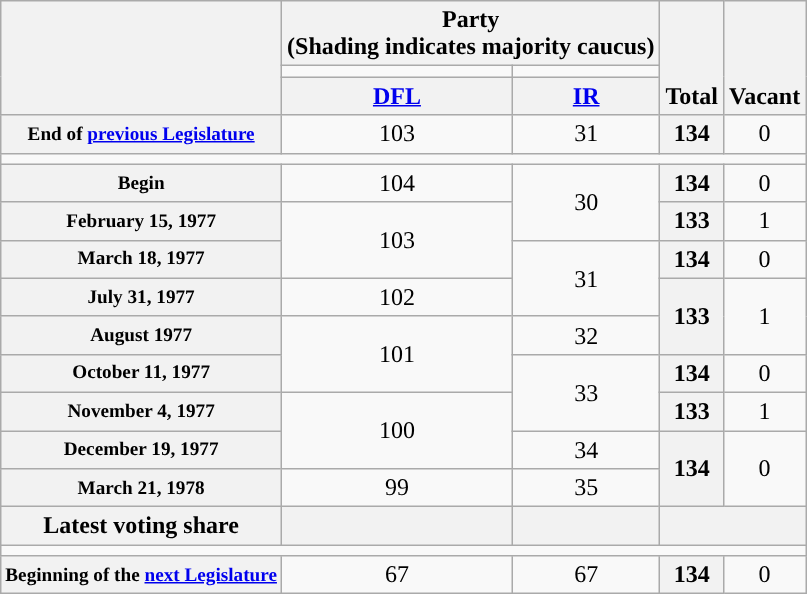<table class=wikitable style="text-align:center">
<tr style="vertical-align:bottom;">
<th rowspan=3></th>
<th colspan=2>Party <div>(Shading indicates majority caucus)</div></th>
<th rowspan=3>Total</th>
<th rowspan=3>Vacant</th>
</tr>
<tr style="height:5px">
<td style="background-color:"></td>
<td style="background-color:"></td>
</tr>
<tr>
<th><a href='#'>DFL</a></th>
<th><a href='#'>IR</a></th>
</tr>
<tr>
<th style="white-space:nowrap; font-size:80%;">End of <a href='#'>previous Legislature</a></th>
<td>103</td>
<td>31</td>
<th>134</th>
<td>0</td>
</tr>
<tr>
<td colspan=5></td>
</tr>
<tr>
<th style="font-size:80%">Begin</th>
<td>104</td>
<td rowspan=2>30</td>
<th>134</th>
<td>0</td>
</tr>
<tr>
<th style="font-size:80%">February 15, 1977 </th>
<td rowspan=2 >103</td>
<th>133</th>
<td>1</td>
</tr>
<tr>
<th style="font-size:80%">March 18, 1977 </th>
<td rowspan=2>31</td>
<th>134</th>
<td>0</td>
</tr>
<tr>
<th style="font-size:80%">July 31, 1977 </th>
<td>102</td>
<th rowspan=2>133</th>
<td rowspan=2>1</td>
</tr>
<tr>
<th style="font-size:80%">August 1977 </th>
<td rowspan=2 >101</td>
<td>32</td>
</tr>
<tr>
<th style="font-size:80%">October 11, 1977 </th>
<td rowspan=2>33</td>
<th>134</th>
<td>0</td>
</tr>
<tr>
<th style="font-size:80%">November 4, 1977 </th>
<td rowspan=2 >100</td>
<th>133</th>
<td>1</td>
</tr>
<tr>
<th style="font-size:80%">December 19, 1977 </th>
<td>34</td>
<th rowspan=2>134</th>
<td rowspan=2>0</td>
</tr>
<tr>
<th style="font-size:80%">March 21, 1978 </th>
<td>99</td>
<td>35</td>
</tr>
<tr>
<th>Latest voting share</th>
<th></th>
<th></th>
<th colspan=2></th>
</tr>
<tr>
<td colspan=5></td>
</tr>
<tr>
<th style="white-space:nowrap; font-size:80%;">Beginning of the <a href='#'>next Legislature</a></th>
<td>67</td>
<td>67</td>
<th>134</th>
<td>0</td>
</tr>
</table>
